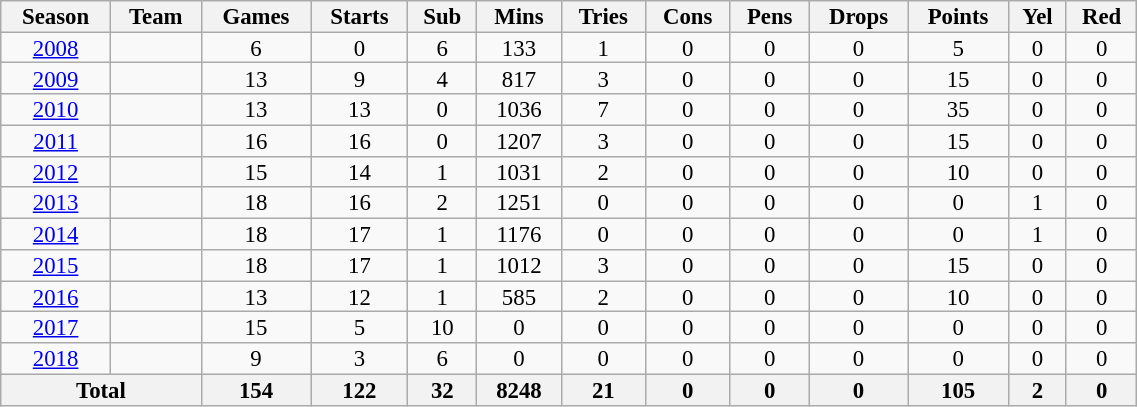<table class="wikitable" style="text-align:center; line-height:90%; font-size:95%; width:60%;">
<tr>
<th>Season</th>
<th>Team</th>
<th>Games</th>
<th>Starts</th>
<th>Sub</th>
<th>Mins</th>
<th>Tries</th>
<th>Cons</th>
<th>Pens</th>
<th>Drops</th>
<th>Points</th>
<th>Yel</th>
<th>Red</th>
</tr>
<tr>
<td><a href='#'>2008</a></td>
<td></td>
<td>6</td>
<td>0</td>
<td>6</td>
<td>133</td>
<td>1</td>
<td>0</td>
<td>0</td>
<td>0</td>
<td>5</td>
<td>0</td>
<td>0</td>
</tr>
<tr>
<td><a href='#'>2009</a></td>
<td></td>
<td>13</td>
<td>9</td>
<td>4</td>
<td>817</td>
<td>3</td>
<td>0</td>
<td>0</td>
<td>0</td>
<td>15</td>
<td>0</td>
<td>0</td>
</tr>
<tr>
<td><a href='#'>2010</a></td>
<td></td>
<td>13</td>
<td>13</td>
<td>0</td>
<td>1036</td>
<td>7</td>
<td>0</td>
<td>0</td>
<td>0</td>
<td>35</td>
<td>0</td>
<td>0</td>
</tr>
<tr>
<td><a href='#'>2011</a></td>
<td></td>
<td>16</td>
<td>16</td>
<td>0</td>
<td>1207</td>
<td>3</td>
<td>0</td>
<td>0</td>
<td>0</td>
<td>15</td>
<td>0</td>
<td>0</td>
</tr>
<tr>
<td><a href='#'>2012</a></td>
<td></td>
<td>15</td>
<td>14</td>
<td>1</td>
<td>1031</td>
<td>2</td>
<td>0</td>
<td>0</td>
<td>0</td>
<td>10</td>
<td>0</td>
<td>0</td>
</tr>
<tr>
<td><a href='#'>2013</a></td>
<td></td>
<td>18</td>
<td>16</td>
<td>2</td>
<td>1251</td>
<td>0</td>
<td>0</td>
<td>0</td>
<td>0</td>
<td>0</td>
<td>1</td>
<td>0</td>
</tr>
<tr>
<td><a href='#'>2014</a></td>
<td></td>
<td>18</td>
<td>17</td>
<td>1</td>
<td>1176</td>
<td>0</td>
<td>0</td>
<td>0</td>
<td>0</td>
<td>0</td>
<td>1</td>
<td>0</td>
</tr>
<tr>
<td><a href='#'>2015</a></td>
<td></td>
<td>18</td>
<td>17</td>
<td>1</td>
<td>1012</td>
<td>3</td>
<td>0</td>
<td>0</td>
<td>0</td>
<td>15</td>
<td>0</td>
<td>0</td>
</tr>
<tr>
<td><a href='#'>2016</a></td>
<td></td>
<td>13</td>
<td>12</td>
<td>1</td>
<td>585</td>
<td>2</td>
<td>0</td>
<td>0</td>
<td>0</td>
<td>10</td>
<td>0</td>
<td>0</td>
</tr>
<tr>
<td><a href='#'>2017</a></td>
<td></td>
<td>15</td>
<td>5</td>
<td>10</td>
<td>0</td>
<td>0</td>
<td>0</td>
<td>0</td>
<td>0</td>
<td>0</td>
<td>0</td>
<td>0</td>
</tr>
<tr>
<td><a href='#'>2018</a></td>
<td></td>
<td>9</td>
<td>3</td>
<td>6</td>
<td>0</td>
<td>0</td>
<td>0</td>
<td>0</td>
<td>0</td>
<td>0</td>
<td>0</td>
<td>0</td>
</tr>
<tr>
<th colspan="2">Total</th>
<th>154</th>
<th>122</th>
<th>32</th>
<th>8248</th>
<th>21</th>
<th>0</th>
<th>0</th>
<th>0</th>
<th>105</th>
<th>2</th>
<th>0</th>
</tr>
</table>
